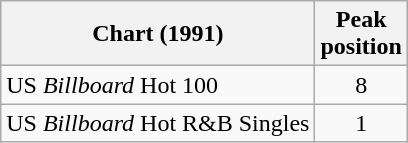<table class="wikitable sortable">
<tr>
<th>Chart (1991)</th>
<th>Peak<br>position</th>
</tr>
<tr>
<td>US <em>Billboard</em> Hot 100</td>
<td align="center">8</td>
</tr>
<tr>
<td>US <em>Billboard</em> Hot R&B Singles</td>
<td align="center">1</td>
</tr>
</table>
